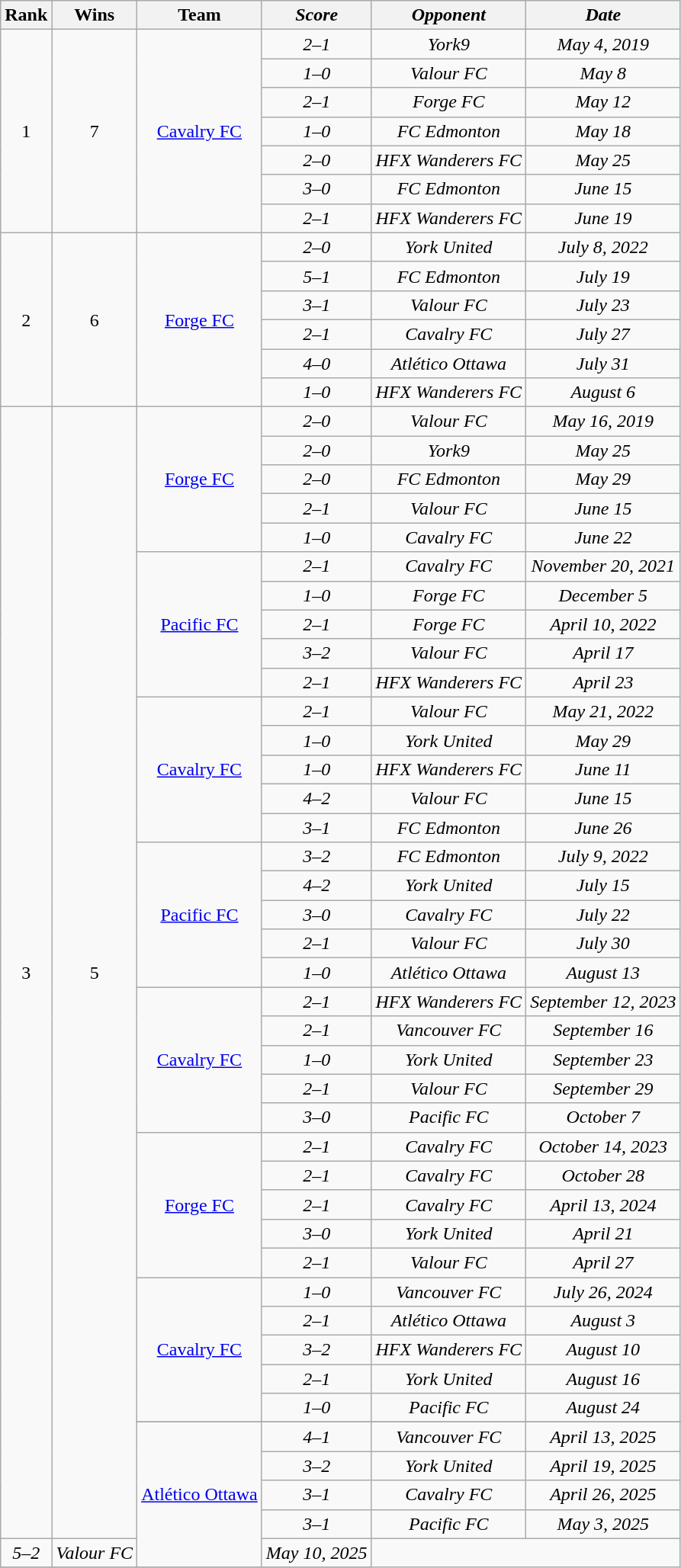<table class="wikitable" style="text-align: center;">
<tr>
<th>Rank</th>
<th>Wins</th>
<th>Team</th>
<th><em>Score</em></th>
<th><em>Opponent</em></th>
<th><em>Date</em></th>
</tr>
<tr>
<td align=center rowspan="7">1</td>
<td align=center rowspan="7">7</td>
<td align=center rowspan="7"><a href='#'>Cavalry FC</a></td>
<td align=center><em>2–1</em></td>
<td align=center><em>York9</em></td>
<td align=center><em>May 4, 2019</em></td>
</tr>
<tr>
<td align=center><em>1–0</em></td>
<td align=center><em>Valour FC</em></td>
<td align=center><em>May 8</em></td>
</tr>
<tr>
<td align=center><em>2–1</em></td>
<td align=center><em>Forge FC</em></td>
<td align=center><em>May 12</em></td>
</tr>
<tr>
<td align=center><em>1–0</em></td>
<td align=center><em>FC Edmonton</em></td>
<td align=center><em>May 18</em></td>
</tr>
<tr>
<td align=center><em>2–0</em></td>
<td align=center><em>HFX Wanderers FC</em></td>
<td align=center><em>May 25</em></td>
</tr>
<tr>
<td align=center><em>3–0</em></td>
<td align=center><em>FC Edmonton</em></td>
<td align=center><em>June 15</em></td>
</tr>
<tr>
<td align=center><em>2–1</em></td>
<td align=center><em>HFX Wanderers FC</em></td>
<td align=center><em>June 19</em></td>
</tr>
<tr>
<td align=center rowspan="6">2</td>
<td align=center rowspan="6">6</td>
<td align=center rowspan="6"><a href='#'>Forge FC</a></td>
<td align=center><em>2–0</em></td>
<td align=center><em>York United</em></td>
<td align=center><em>July 8, 2022</em></td>
</tr>
<tr>
<td align=center><em>5–1</em></td>
<td align=center><em>FC Edmonton</em></td>
<td align=center><em>July 19</em></td>
</tr>
<tr>
<td align=center><em>3–1</em></td>
<td align=center><em>Valour FC</em></td>
<td align=center><em>July 23</em></td>
</tr>
<tr>
<td align=center><em>2–1</em></td>
<td align=center><em>Cavalry FC</em></td>
<td align=center><em>July 27</em></td>
</tr>
<tr>
<td align=center><em>4–0</em></td>
<td align=center><em>Atlético Ottawa</em></td>
<td align=center><em>July 31</em></td>
</tr>
<tr>
<td align=center><em>1–0</em></td>
<td align=center><em>HFX Wanderers FC</em></td>
<td align=center><em>August 6</em></td>
</tr>
<tr>
<td align=center rowspan="40">3</td>
<td align=center rowspan="40">5</td>
<td align=center rowspan="5"><a href='#'>Forge FC</a></td>
<td align=center><em>2–0</em></td>
<td align=center><em>Valour FC</em></td>
<td align=center><em>May 16, 2019</em></td>
</tr>
<tr>
<td align=center><em>2–0</em></td>
<td align=center><em>York9</em></td>
<td align=center><em>May 25</em></td>
</tr>
<tr>
<td align=center><em>2–0</em></td>
<td align=center><em>FC Edmonton</em></td>
<td align=center><em>May 29</em></td>
</tr>
<tr>
<td align=center><em>2–1</em></td>
<td align=center><em>Valour FC</em></td>
<td align=center><em>June 15</em></td>
</tr>
<tr>
<td align=center><em>1–0</em></td>
<td align=center><em>Cavalry FC</em></td>
<td align=center><em>June 22</em></td>
</tr>
<tr>
<td align=center rowspan="5"><a href='#'>Pacific FC</a></td>
<td align=center><em>2–1</em></td>
<td align=center><em>Cavalry FC</em></td>
<td align=center><em>November 20, 2021</em></td>
</tr>
<tr>
<td align=center><em>1–0</em></td>
<td align=center><em>Forge FC</em></td>
<td align=center><em>December 5</em></td>
</tr>
<tr>
<td align=center><em>2–1</em></td>
<td align=center><em>Forge FC</em></td>
<td align=center><em>April 10, 2022</em></td>
</tr>
<tr>
<td align=center><em>3–2</em></td>
<td align=center><em>Valour FC</em></td>
<td align=center><em>April 17</em></td>
</tr>
<tr>
<td align=center><em>2–1</em></td>
<td align=center><em>HFX Wanderers FC</em></td>
<td align=center><em>April 23</em></td>
</tr>
<tr>
<td align=center rowspan="5"><a href='#'>Cavalry FC</a></td>
<td align=center><em>2–1</em></td>
<td align=center><em>Valour FC</em></td>
<td align=center><em>May 21, 2022</em></td>
</tr>
<tr>
<td align=center><em>1–0</em></td>
<td align=center><em>York United</em></td>
<td align=center><em>May 29</em></td>
</tr>
<tr>
<td align=center><em>1–0</em></td>
<td align=center><em>HFX Wanderers FC</em></td>
<td align=center><em>June 11</em></td>
</tr>
<tr>
<td align=center><em>4–2</em></td>
<td align=center><em>Valour FC</em></td>
<td align=center><em>June 15</em></td>
</tr>
<tr>
<td align=center><em>3–1</em></td>
<td align=center><em>FC Edmonton</em></td>
<td align=center><em>June 26</em></td>
</tr>
<tr>
<td align=center rowspan="5"><a href='#'>Pacific FC</a></td>
<td align=center><em>3–2</em></td>
<td align=center><em>FC Edmonton</em></td>
<td align=center><em>July 9, 2022</em></td>
</tr>
<tr>
<td align=center><em>4–2</em></td>
<td align=center><em>York United</em></td>
<td align=center><em>July 15</em></td>
</tr>
<tr>
<td align=center><em>3–0</em></td>
<td align=center><em>Cavalry FC</em></td>
<td align=center><em>July 22</em></td>
</tr>
<tr>
<td align=center><em>2–1</em></td>
<td align=center><em>Valour FC</em></td>
<td align=center><em>July 30</em></td>
</tr>
<tr>
<td align=center><em>1–0</em></td>
<td align=center><em>Atlético Ottawa</em></td>
<td align=center><em>August 13</em></td>
</tr>
<tr>
<td align=center rowspan="5"><a href='#'>Cavalry FC</a></td>
<td align=center><em>2–1</em></td>
<td align=center><em>HFX Wanderers FC</em></td>
<td align=center><em>September 12, 2023</em></td>
</tr>
<tr>
<td align=center><em>2–1</em></td>
<td align=center><em>Vancouver FC</em></td>
<td align=center><em>September 16</em></td>
</tr>
<tr>
<td align=center><em>1–0</em></td>
<td align=center><em>York United</em></td>
<td align=center><em>September 23</em></td>
</tr>
<tr>
<td align=center><em>2–1</em></td>
<td align=center><em>Valour FC</em></td>
<td align=center><em>September 29</em></td>
</tr>
<tr>
<td align=center><em>3–0</em></td>
<td align=center><em>Pacific FC</em></td>
<td align=center><em>October 7</em></td>
</tr>
<tr>
<td align=center rowspan="5"><a href='#'>Forge FC</a></td>
<td align=center><em>2–1</em></td>
<td align=center><em>Cavalry FC</em></td>
<td align=center><em>October 14, 2023</em></td>
</tr>
<tr>
<td align=center><em>2–1</em></td>
<td align=center><em>Cavalry FC</em></td>
<td align=center><em>October 28</em></td>
</tr>
<tr>
<td align=center><em>2–1</em></td>
<td align=center><em>Cavalry FC</em></td>
<td align=center><em>April 13, 2024</em></td>
</tr>
<tr>
<td align=center><em>3–0</em></td>
<td align=center><em>York United</em></td>
<td align=center><em>April 21</em></td>
</tr>
<tr>
<td align=center><em>2–1</em></td>
<td align=center><em>Valour FC</em></td>
<td align=center><em>April 27</em></td>
</tr>
<tr>
<td align=center rowspan="5"><a href='#'>Cavalry FC</a></td>
<td align=center><em>1–0</em></td>
<td align=center><em>Vancouver FC</em></td>
<td align=center><em>July 26, 2024</em></td>
</tr>
<tr>
<td align=center><em>2–1</em></td>
<td align=center><em>Atlético Ottawa</em></td>
<td align=center><em>August 3</em></td>
</tr>
<tr>
<td align=center><em>3–2</em></td>
<td align=center><em>HFX Wanderers FC</em></td>
<td align=center><em>August 10</em></td>
</tr>
<tr>
<td align=center><em>2–1</em></td>
<td align=center><em>York United</em></td>
<td align=center><em>August 16</em></td>
</tr>
<tr>
<td align=center><em>1–0</em></td>
<td align=center><em>Pacific FC</em></td>
<td align=center><em>August 24</em></td>
</tr>
<tr>
</tr>
<tr>
<td align=center rowspan="5"><a href='#'>Atlético Ottawa</a></td>
<td align=center><em>4–1</em></td>
<td align=center><em>Vancouver FC</em></td>
<td align=center><em>April 13, 2025</em></td>
</tr>
<tr>
<td align=center><em>3–2</em></td>
<td align=center><em>York United</em></td>
<td align=center><em>April 19, 2025</em></td>
</tr>
<tr>
<td align=center><em>3–1</em></td>
<td align=center><em>Cavalry FC</em></td>
<td align=center><em>April 26, 2025</em></td>
</tr>
<tr>
<td align=center><em>3–1</em></td>
<td align=center><em>Pacific FC</em></td>
<td align=center><em>May 3, 2025</em></td>
</tr>
<tr>
<td align=center><em>5–2</em></td>
<td align=center><em>Valour FC</em></td>
<td align=center><em>May 10, 2025</em></td>
</tr>
<tr>
</tr>
</table>
